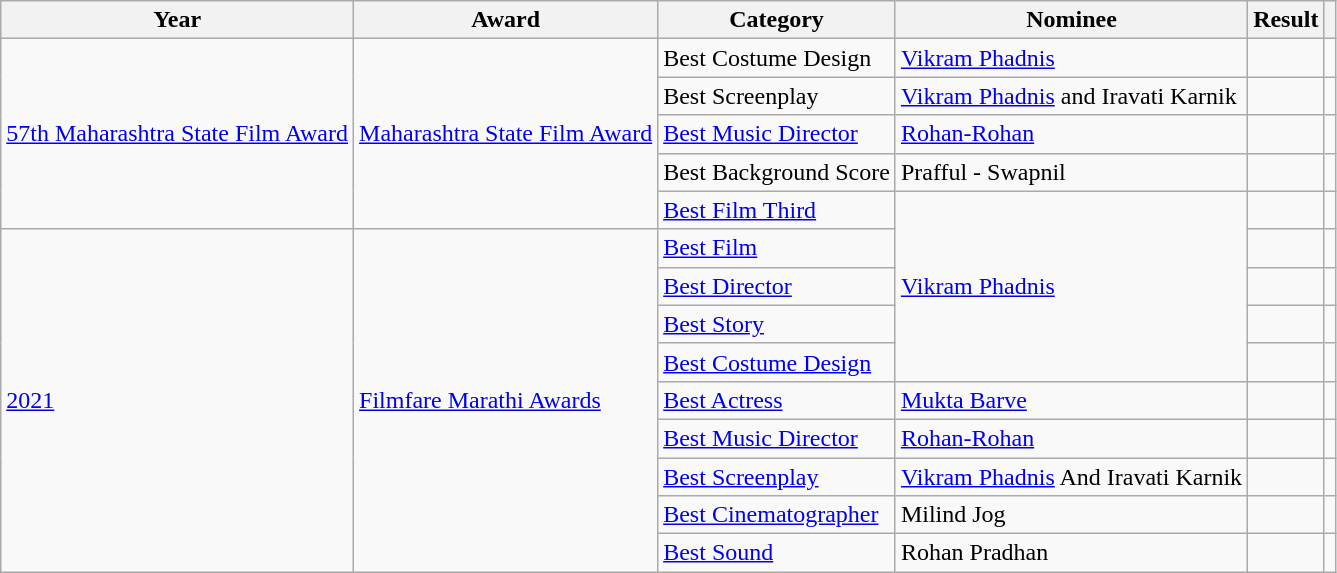<table class="wikitable sortable plainrowheaders">
<tr>
<th>Year</th>
<th>Award</th>
<th>Category</th>
<th>Nominee</th>
<th>Result</th>
<th></th>
</tr>
<tr>
<td Rowspan="5"><a href='#'>57th Maharashtra State Film Award</a></td>
<td Rowspan="5"><a href='#'>Maharashtra State Film Award</a></td>
<td>Best Costume Design</td>
<td><a href='#'>Vikram Phadnis</a></td>
<td></td>
<td></td>
</tr>
<tr>
<td>Best Screenplay</td>
<td><a href='#'>Vikram Phadnis</a> and Iravati Karnik</td>
<td></td>
<td></td>
</tr>
<tr>
<td><a href='#'>Best Music Director</a></td>
<td><a href='#'>Rohan-Rohan</a></td>
<td></td>
<td></td>
</tr>
<tr>
<td>Best Background Score</td>
<td>Prafful - Swapnil</td>
<td></td>
<td></td>
</tr>
<tr>
<td><a href='#'>Best Film Third</a></td>
<td Rowspan="5"><a href='#'>Vikram Phadnis</a></td>
<td></td>
<td></td>
</tr>
<tr>
<td Rowspan="9"><a href='#'>2021</a></td>
<td Rowspan="9"><a href='#'>Filmfare Marathi Awards</a></td>
<td><a href='#'>Best Film</a></td>
<td></td>
<td></td>
</tr>
<tr>
<td><a href='#'>Best Director</a></td>
<td></td>
<td></td>
</tr>
<tr>
<td><a href='#'>Best Story</a></td>
<td></td>
<td></td>
</tr>
<tr>
<td><a href='#'>Best Costume Design</a></td>
<td></td>
<td></td>
</tr>
<tr>
<td><a href='#'>Best Actress</a></td>
<td><a href='#'>Mukta Barve</a></td>
<td></td>
<td></td>
</tr>
<tr>
<td><a href='#'>Best Music Director</a></td>
<td><a href='#'>Rohan-Rohan</a></td>
<td></td>
<td></td>
</tr>
<tr>
<td><a href='#'>Best Screenplay</a></td>
<td><a href='#'>Vikram Phadnis</a> And Iravati Karnik</td>
<td></td>
<td></td>
</tr>
<tr>
<td><a href='#'>Best Cinematographer</a></td>
<td>Milind Jog</td>
<td></td>
<td></td>
</tr>
<tr>
<td><a href='#'>Best Sound</a></td>
<td>Rohan Pradhan</td>
<td></td>
<td></td>
</tr>
</table>
